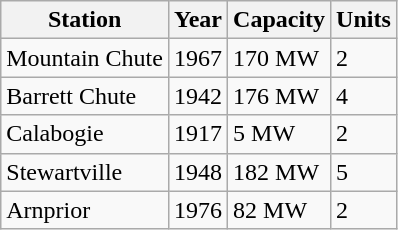<table class="wikitable">
<tr>
<th>Station</th>
<th>Year</th>
<th>Capacity</th>
<th>Units</th>
</tr>
<tr>
<td>Mountain Chute</td>
<td>1967</td>
<td>170 MW</td>
<td>2</td>
</tr>
<tr>
<td>Barrett Chute</td>
<td>1942</td>
<td>176 MW</td>
<td>4</td>
</tr>
<tr>
<td>Calabogie</td>
<td>1917</td>
<td>5 MW</td>
<td>2</td>
</tr>
<tr>
<td>Stewartville</td>
<td>1948</td>
<td>182 MW</td>
<td>5</td>
</tr>
<tr>
<td>Arnprior</td>
<td>1976</td>
<td>82 MW</td>
<td>2</td>
</tr>
</table>
